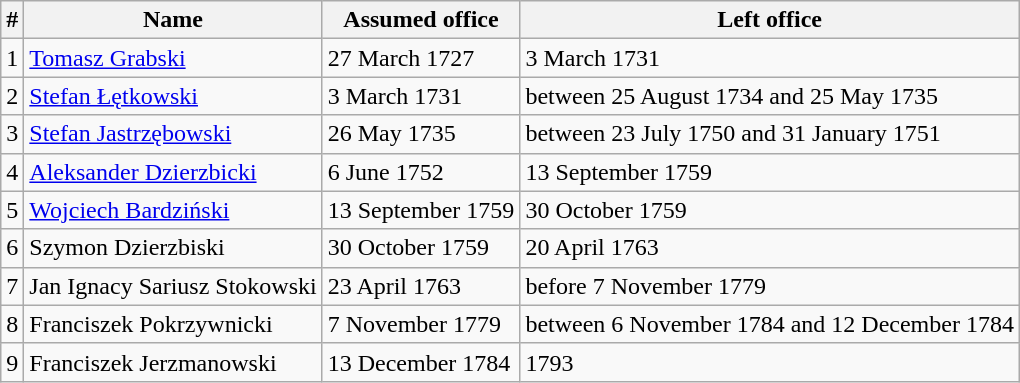<table class="wikitable sortable"  style="text-align:left;">
<tr>
<th>#</th>
<th>Name</th>
<th class="unsortable">Assumed office</th>
<th class="unsortable">Left office</th>
</tr>
<tr>
<td>1</td>
<td><a href='#'>Tomasz Grabski</a></td>
<td>27 March 1727</td>
<td>3 March 1731</td>
</tr>
<tr>
<td>2</td>
<td><a href='#'>Stefan Łętkowski</a></td>
<td>3 March 1731</td>
<td>between 25 August 1734 and 25 May 1735</td>
</tr>
<tr>
<td>3</td>
<td><a href='#'>Stefan Jastrzębowski</a></td>
<td>26 May 1735</td>
<td>between 23 July 1750 and 31 January 1751</td>
</tr>
<tr>
<td>4</td>
<td><a href='#'>Aleksander Dzierzbicki</a></td>
<td>6 June 1752</td>
<td>13 September 1759</td>
</tr>
<tr>
<td>5</td>
<td><a href='#'>Wojciech Bardziński</a></td>
<td>13 September 1759</td>
<td>30 October 1759</td>
</tr>
<tr>
<td>6</td>
<td>Szymon Dzierzbiski</td>
<td>30 October 1759</td>
<td>20 April 1763</td>
</tr>
<tr>
<td>7</td>
<td>Jan Ignacy Sariusz Stokowski</td>
<td>23 April 1763</td>
<td>before 7 November 1779</td>
</tr>
<tr>
<td>8</td>
<td>Franciszek Pokrzywnicki</td>
<td>7 November 1779</td>
<td>between 6 November 1784 and 12 December 1784</td>
</tr>
<tr>
<td>9</td>
<td>Franciszek Jerzmanowski</td>
<td>13 December 1784</td>
<td>1793</td>
</tr>
</table>
